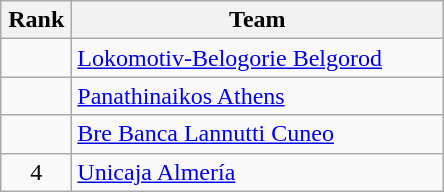<table class="wikitable" style="text-align: center;">
<tr>
<th width=40>Rank</th>
<th width=240>Team</th>
</tr>
<tr align=center>
<td></td>
<td style="text-align:left;"> <a href='#'>Lokomotiv-Belogorie Belgorod</a></td>
</tr>
<tr align=center>
<td></td>
<td style="text-align:left;"> <a href='#'>Panathinaikos Athens</a></td>
</tr>
<tr align=center>
<td></td>
<td style="text-align:left;"> <a href='#'>Bre Banca Lannutti Cuneo</a></td>
</tr>
<tr align=center>
<td>4</td>
<td style="text-align:left;"> <a href='#'>Unicaja Almería</a></td>
</tr>
</table>
